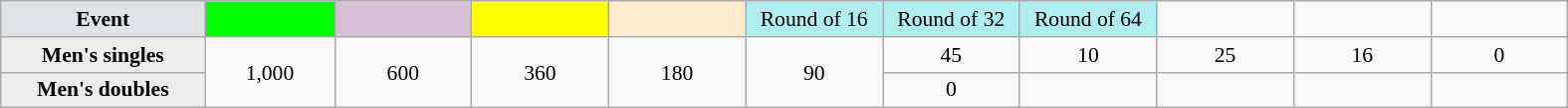<table class=wikitable style=font-size:90%;text-align:center>
<tr>
<td style="width:130px; background:#dfe2e9;"><strong>Event</strong></td>
<td style="width:80px; background:lime;"></td>
<td style="width:85px; background:thistle;"></td>
<td style="width:85px; background:#ff0;"></td>
<td style="width:85px; background:#ffebcd;"></td>
<td style="width:85px; background:#afeeee;">Round of 16</td>
<td style="width:85px; background:#afeeee;">Round of 32</td>
<td style="width:85px; background:#afeeee;">Round of 64</td>
<td width=85></td>
<td width=85></td>
<td width=85></td>
</tr>
<tr>
<th style="background:#ededed;">Men's singles</th>
<td rowspan=2>1,000</td>
<td rowspan=2>600</td>
<td rowspan=2>360</td>
<td rowspan=2>180</td>
<td rowspan=2>90</td>
<td>45</td>
<td>10</td>
<td>25</td>
<td>16</td>
<td>0</td>
</tr>
<tr>
<th style="background:#ededed;">Men's doubles</th>
<td>0</td>
<td></td>
<td></td>
<td></td>
<td></td>
</tr>
</table>
